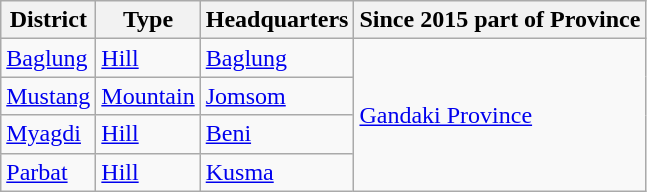<table class="wikitable">
<tr>
<th>District</th>
<th>Type</th>
<th>Headquarters</th>
<th>Since 2015 part of Province</th>
</tr>
<tr>
<td><a href='#'>Baglung</a></td>
<td><a href='#'>Hill</a></td>
<td><a href='#'>Baglung</a></td>
<td rowspan="4"><a href='#'>Gandaki Province</a></td>
</tr>
<tr>
<td><a href='#'>Mustang</a></td>
<td><a href='#'>Mountain</a></td>
<td><a href='#'>Jomsom</a></td>
</tr>
<tr>
<td><a href='#'>Myagdi</a></td>
<td><a href='#'>Hill</a></td>
<td><a href='#'>Beni</a></td>
</tr>
<tr>
<td><a href='#'>Parbat</a></td>
<td><a href='#'>Hill</a></td>
<td><a href='#'>Kusma</a></td>
</tr>
</table>
